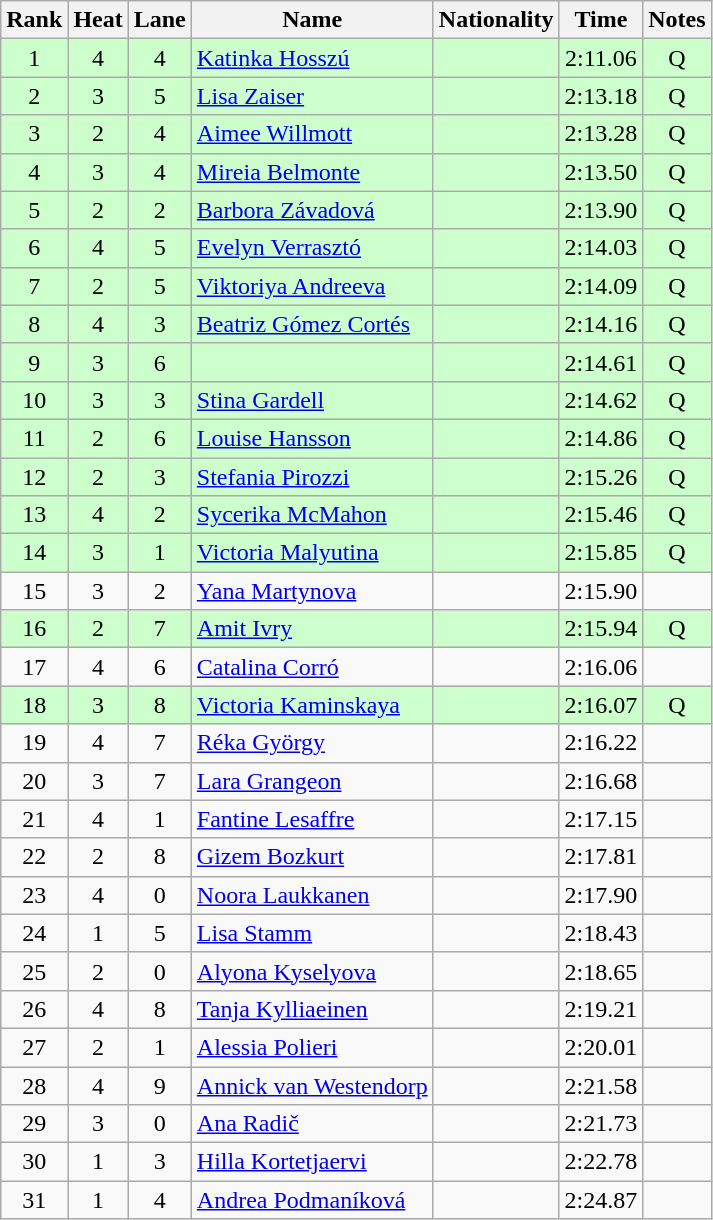<table class="wikitable sortable" style="text-align:center">
<tr>
<th>Rank</th>
<th>Heat</th>
<th>Lane</th>
<th>Name</th>
<th>Nationality</th>
<th>Time</th>
<th>Notes</th>
</tr>
<tr bgcolor=ccffcc>
<td>1</td>
<td>4</td>
<td>4</td>
<td align=left><a href='#'>Katinka Hosszú</a></td>
<td align=left></td>
<td>2:11.06</td>
<td>Q</td>
</tr>
<tr bgcolor=ccffcc>
<td>2</td>
<td>3</td>
<td>5</td>
<td align=left><a href='#'>Lisa Zaiser</a></td>
<td align=left></td>
<td>2:13.18</td>
<td>Q</td>
</tr>
<tr bgcolor=ccffcc>
<td>3</td>
<td>2</td>
<td>4</td>
<td align=left><a href='#'>Aimee Willmott</a></td>
<td align=left></td>
<td>2:13.28</td>
<td>Q</td>
</tr>
<tr bgcolor=ccffcc>
<td>4</td>
<td>3</td>
<td>4</td>
<td align=left><a href='#'>Mireia Belmonte</a></td>
<td align=left></td>
<td>2:13.50</td>
<td>Q</td>
</tr>
<tr bgcolor=ccffcc>
<td>5</td>
<td>2</td>
<td>2</td>
<td align=left><a href='#'>Barbora Závadová</a></td>
<td align=left></td>
<td>2:13.90</td>
<td>Q</td>
</tr>
<tr bgcolor=ccffcc>
<td>6</td>
<td>4</td>
<td>5</td>
<td align=left><a href='#'>Evelyn Verrasztó</a></td>
<td align=left></td>
<td>2:14.03</td>
<td>Q</td>
</tr>
<tr bgcolor=ccffcc>
<td>7</td>
<td>2</td>
<td>5</td>
<td align=left><a href='#'>Viktoriya Andreeva</a></td>
<td align=left></td>
<td>2:14.09</td>
<td>Q</td>
</tr>
<tr bgcolor=ccffcc>
<td>8</td>
<td>4</td>
<td>3</td>
<td align=left><a href='#'>Beatriz Gómez Cortés</a></td>
<td align=left></td>
<td>2:14.16</td>
<td>Q</td>
</tr>
<tr bgcolor=ccffcc>
<td>9</td>
<td>3</td>
<td>6</td>
<td align=left></td>
<td align=left></td>
<td>2:14.61</td>
<td>Q</td>
</tr>
<tr bgcolor=ccffcc>
<td>10</td>
<td>3</td>
<td>3</td>
<td align=left><a href='#'>Stina Gardell</a></td>
<td align=left></td>
<td>2:14.62</td>
<td>Q</td>
</tr>
<tr bgcolor=ccffcc>
<td>11</td>
<td>2</td>
<td>6</td>
<td align=left><a href='#'>Louise Hansson</a></td>
<td align=left></td>
<td>2:14.86</td>
<td>Q</td>
</tr>
<tr bgcolor=ccffcc>
<td>12</td>
<td>2</td>
<td>3</td>
<td align=left><a href='#'>Stefania Pirozzi</a></td>
<td align=left></td>
<td>2:15.26</td>
<td>Q</td>
</tr>
<tr bgcolor=ccffcc>
<td>13</td>
<td>4</td>
<td>2</td>
<td align=left><a href='#'>Sycerika McMahon</a></td>
<td align=left></td>
<td>2:15.46</td>
<td>Q</td>
</tr>
<tr bgcolor=ccffcc>
<td>14</td>
<td>3</td>
<td>1</td>
<td align=left><a href='#'>Victoria Malyutina</a></td>
<td align=left></td>
<td>2:15.85</td>
<td>Q</td>
</tr>
<tr>
<td>15</td>
<td>3</td>
<td>2</td>
<td align=left><a href='#'>Yana Martynova</a></td>
<td align=left></td>
<td>2:15.90</td>
<td></td>
</tr>
<tr bgcolor=ccffcc>
<td>16</td>
<td>2</td>
<td>7</td>
<td align=left><a href='#'>Amit Ivry</a></td>
<td align=left></td>
<td>2:15.94</td>
<td>Q</td>
</tr>
<tr>
<td>17</td>
<td>4</td>
<td>6</td>
<td align=left><a href='#'>Catalina Corró</a></td>
<td align=left></td>
<td>2:16.06</td>
<td></td>
</tr>
<tr bgcolor=ccffcc>
<td>18</td>
<td>3</td>
<td>8</td>
<td align=left><a href='#'>Victoria Kaminskaya</a></td>
<td align=left></td>
<td>2:16.07</td>
<td>Q</td>
</tr>
<tr>
<td>19</td>
<td>4</td>
<td>7</td>
<td align=left><a href='#'>Réka György</a></td>
<td align=left></td>
<td>2:16.22</td>
<td></td>
</tr>
<tr>
<td>20</td>
<td>3</td>
<td>7</td>
<td align=left><a href='#'>Lara Grangeon</a></td>
<td align=left></td>
<td>2:16.68</td>
<td></td>
</tr>
<tr>
<td>21</td>
<td>4</td>
<td>1</td>
<td align=left><a href='#'>Fantine Lesaffre</a></td>
<td align=left></td>
<td>2:17.15</td>
<td></td>
</tr>
<tr>
<td>22</td>
<td>2</td>
<td>8</td>
<td align=left><a href='#'>Gizem Bozkurt</a></td>
<td align=left></td>
<td>2:17.81</td>
<td></td>
</tr>
<tr>
<td>23</td>
<td>4</td>
<td>0</td>
<td align=left><a href='#'>Noora Laukkanen</a></td>
<td align=left></td>
<td>2:17.90</td>
<td></td>
</tr>
<tr>
<td>24</td>
<td>1</td>
<td>5</td>
<td align=left><a href='#'>Lisa Stamm</a></td>
<td align=left></td>
<td>2:18.43</td>
<td></td>
</tr>
<tr>
<td>25</td>
<td>2</td>
<td>0</td>
<td align=left><a href='#'>Alyona Kyselyova</a></td>
<td align=left></td>
<td>2:18.65</td>
<td></td>
</tr>
<tr>
<td>26</td>
<td>4</td>
<td>8</td>
<td align=left><a href='#'>Tanja Kylliaeinen</a></td>
<td align=left></td>
<td>2:19.21</td>
<td></td>
</tr>
<tr>
<td>27</td>
<td>2</td>
<td>1</td>
<td align=left><a href='#'>Alessia Polieri</a></td>
<td align=left></td>
<td>2:20.01</td>
<td></td>
</tr>
<tr>
<td>28</td>
<td>4</td>
<td>9</td>
<td align=left><a href='#'>Annick van Westendorp</a></td>
<td align=left></td>
<td>2:21.58</td>
<td></td>
</tr>
<tr>
<td>29</td>
<td>3</td>
<td>0</td>
<td align=left><a href='#'>Ana Radič</a></td>
<td align=left></td>
<td>2:21.73</td>
<td></td>
</tr>
<tr>
<td>30</td>
<td>1</td>
<td>3</td>
<td align=left><a href='#'>Hilla Kortetjaervi</a></td>
<td align=left></td>
<td>2:22.78</td>
<td></td>
</tr>
<tr>
<td>31</td>
<td>1</td>
<td>4</td>
<td align=left><a href='#'>Andrea Podmaníková</a></td>
<td align=left></td>
<td>2:24.87</td>
<td></td>
</tr>
</table>
